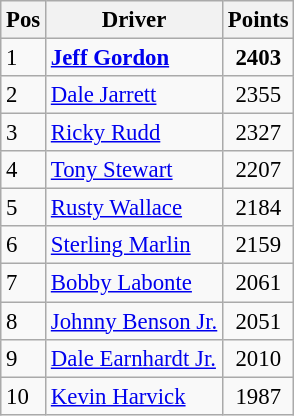<table class="sortable wikitable " style="font-size: 95%;">
<tr>
<th>Pos</th>
<th>Driver</th>
<th>Points</th>
</tr>
<tr>
<td>1</td>
<td><strong><a href='#'>Jeff Gordon</a></strong></td>
<td style="text-align:center;"><strong>2403</strong></td>
</tr>
<tr>
<td>2</td>
<td><a href='#'>Dale Jarrett</a></td>
<td style="text-align:center;">2355</td>
</tr>
<tr>
<td>3</td>
<td><a href='#'>Ricky Rudd</a></td>
<td style="text-align:center;">2327</td>
</tr>
<tr>
<td>4</td>
<td><a href='#'>Tony Stewart</a></td>
<td style="text-align:center;">2207</td>
</tr>
<tr>
<td>5</td>
<td><a href='#'>Rusty Wallace</a></td>
<td style="text-align:center;">2184</td>
</tr>
<tr>
<td>6</td>
<td><a href='#'>Sterling Marlin</a></td>
<td style="text-align:center;">2159</td>
</tr>
<tr>
<td>7</td>
<td><a href='#'>Bobby Labonte</a></td>
<td style="text-align:center;">2061</td>
</tr>
<tr>
<td>8</td>
<td><a href='#'>Johnny Benson Jr.</a></td>
<td style="text-align:center;">2051</td>
</tr>
<tr>
<td>9</td>
<td><a href='#'>Dale Earnhardt Jr.</a></td>
<td style="text-align:center;">2010</td>
</tr>
<tr>
<td>10</td>
<td><a href='#'>Kevin Harvick</a></td>
<td style="text-align:center;">1987</td>
</tr>
</table>
